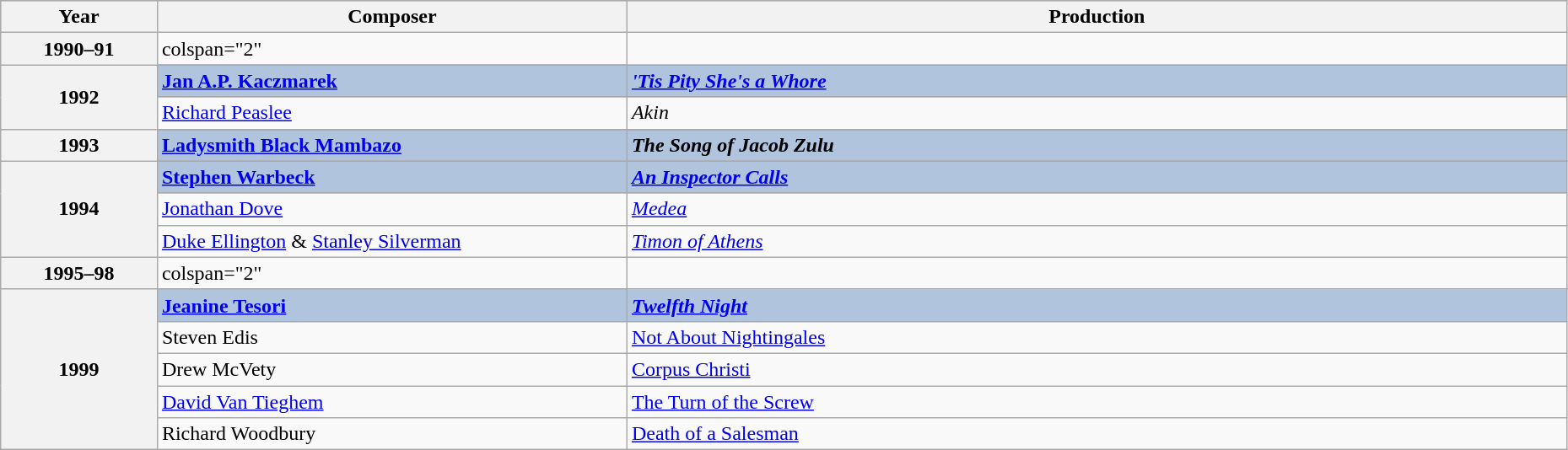<table class="wikitable" style="width:98%;">
<tr style="background:#bebebe;">
<th style="width:10%;">Year</th>
<th style="width:30%;">Composer</th>
<th style="width:60%;">Production</th>
</tr>
<tr>
<th>1990–91</th>
<td>colspan="2" </td>
</tr>
<tr>
<th rowspan="3">1992</th>
</tr>
<tr style="background:#B0C4DE">
<td><strong><a href='#'>Jan A.P. Kaczmarek</a></strong></td>
<td><strong><em><a href='#'>'Tis Pity She's a Whore</a></em></strong></td>
</tr>
<tr>
<td><a href='#'>Richard Peaslee</a></td>
<td><em>Akin</em></td>
</tr>
<tr>
<th rowspan="2">1993</th>
</tr>
<tr style="background:#B0C4DE">
<td><strong><a href='#'>Ladysmith Black Mambazo</a></strong></td>
<td><strong><em>The Song of Jacob Zulu</em></strong></td>
</tr>
<tr>
<th rowspan="4">1994</th>
</tr>
<tr style="background:#B0C4DE">
<td><strong><a href='#'>Stephen Warbeck</a></strong></td>
<td><strong><em><a href='#'>An Inspector Calls</a></em></strong></td>
</tr>
<tr>
<td><a href='#'>Jonathan Dove</a></td>
<td><em><a href='#'>Medea</a></em></td>
</tr>
<tr>
<td><a href='#'>Duke Ellington</a> & <a href='#'>Stanley Silverman</a></td>
<td><em><a href='#'>Timon of Athens</a></em></td>
</tr>
<tr>
<th>1995–98</th>
<td>colspan="2" </td>
</tr>
<tr>
<th rowspan="6">1999</th>
</tr>
<tr style="background:#B0C4DE">
<td><strong><a href='#'>Jeanine Tesori</a></strong></td>
<td><strong><em><a href='#'>Twelfth Night</a><em> <strong></td>
</tr>
<tr>
<td>Steven Edis</td>
<td></em><a href='#'>Not About Nightingales</a><em></td>
</tr>
<tr>
<td>Drew McVety</td>
<td></em><a href='#'>Corpus Christi</a><em></td>
</tr>
<tr>
<td><a href='#'>David Van Tieghem</a></td>
<td></em><a href='#'>The Turn of the Screw</a><em></td>
</tr>
<tr>
<td>Richard Woodbury</td>
<td></em><a href='#'>Death of a Salesman</a><em></td>
</tr>
</table>
